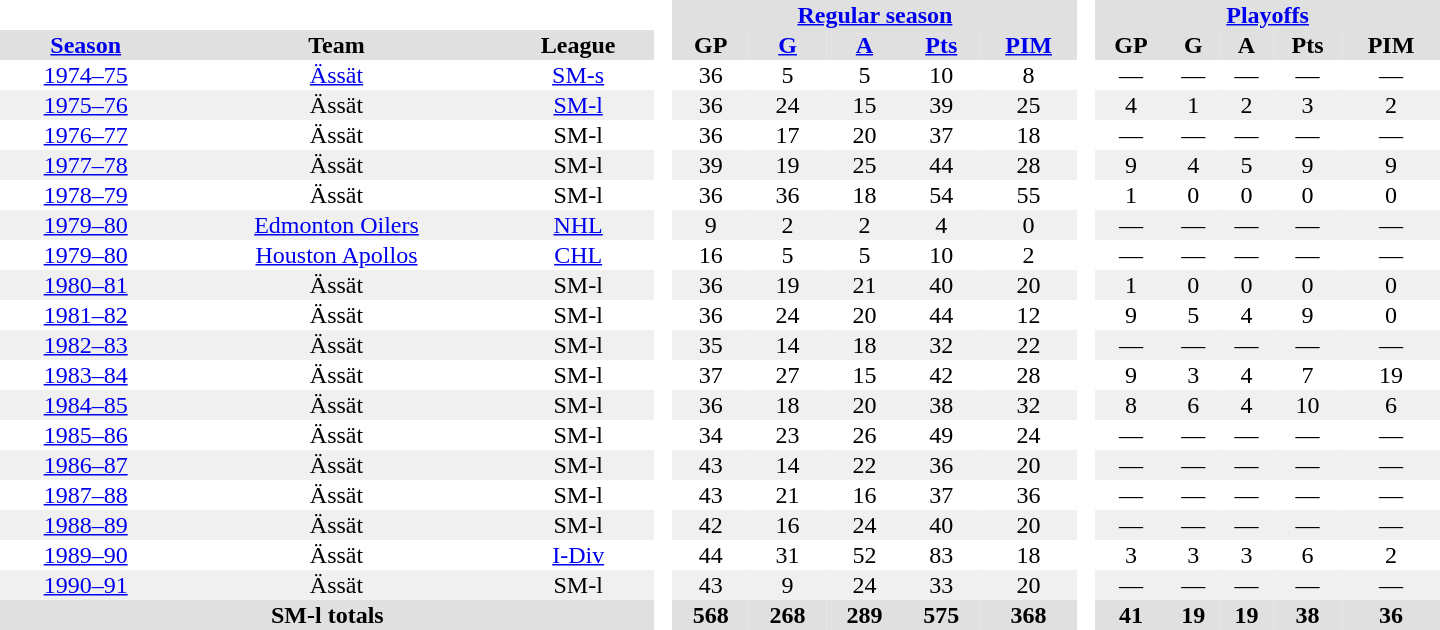<table border="0" cellpadding="1" cellspacing="0" style="text-align:center; width:60em;">
<tr style="background:#e0e0e0;">
<th colspan="3"  bgcolor="#ffffff"> </th>
<th rowspan="99" bgcolor="#ffffff"> </th>
<th colspan="5"><a href='#'>Regular season</a></th>
<th rowspan="99" bgcolor="#ffffff"> </th>
<th colspan="5"><a href='#'>Playoffs</a></th>
</tr>
<tr style="background:#e0e0e0;">
<th><a href='#'>Season</a></th>
<th>Team</th>
<th>League</th>
<th>GP</th>
<th><a href='#'>G</a></th>
<th><a href='#'>A</a></th>
<th><a href='#'>Pts</a></th>
<th><a href='#'>PIM</a></th>
<th>GP</th>
<th>G</th>
<th>A</th>
<th>Pts</th>
<th>PIM</th>
</tr>
<tr>
<td><a href='#'>1974–75</a></td>
<td><a href='#'>Ässät</a></td>
<td><a href='#'>SM-s</a></td>
<td>36</td>
<td>5</td>
<td>5</td>
<td>10</td>
<td>8</td>
<td>—</td>
<td>—</td>
<td>—</td>
<td>—</td>
<td>—</td>
</tr>
<tr bgcolor="#f0f0f0">
<td><a href='#'>1975–76</a></td>
<td>Ässät</td>
<td><a href='#'>SM-l</a></td>
<td>36</td>
<td>24</td>
<td>15</td>
<td>39</td>
<td>25</td>
<td>4</td>
<td>1</td>
<td>2</td>
<td>3</td>
<td>2</td>
</tr>
<tr>
<td><a href='#'>1976–77</a></td>
<td>Ässät</td>
<td>SM-l</td>
<td>36</td>
<td>17</td>
<td>20</td>
<td>37</td>
<td>18</td>
<td>—</td>
<td>—</td>
<td>—</td>
<td>—</td>
<td>—</td>
</tr>
<tr bgcolor="#f0f0f0">
<td><a href='#'>1977–78</a></td>
<td>Ässät</td>
<td>SM-l</td>
<td>39</td>
<td>19</td>
<td>25</td>
<td>44</td>
<td>28</td>
<td>9</td>
<td>4</td>
<td>5</td>
<td>9</td>
<td>9</td>
</tr>
<tr>
<td><a href='#'>1978–79</a></td>
<td>Ässät</td>
<td>SM-l</td>
<td>36</td>
<td>36</td>
<td>18</td>
<td>54</td>
<td>55</td>
<td>1</td>
<td>0</td>
<td>0</td>
<td>0</td>
<td>0</td>
</tr>
<tr bgcolor="#f0f0f0">
<td><a href='#'>1979–80</a></td>
<td><a href='#'>Edmonton Oilers</a></td>
<td><a href='#'>NHL</a></td>
<td>9</td>
<td>2</td>
<td>2</td>
<td>4</td>
<td>0</td>
<td>—</td>
<td>—</td>
<td>—</td>
<td>—</td>
<td>—</td>
</tr>
<tr>
<td><a href='#'>1979–80</a></td>
<td><a href='#'>Houston Apollos</a></td>
<td><a href='#'>CHL</a></td>
<td>16</td>
<td>5</td>
<td>5</td>
<td>10</td>
<td>2</td>
<td>—</td>
<td>—</td>
<td>—</td>
<td>—</td>
<td>—</td>
</tr>
<tr bgcolor="#f0f0f0">
<td><a href='#'>1980–81</a></td>
<td>Ässät</td>
<td>SM-l</td>
<td>36</td>
<td>19</td>
<td>21</td>
<td>40</td>
<td>20</td>
<td>1</td>
<td>0</td>
<td>0</td>
<td>0</td>
<td>0</td>
</tr>
<tr>
<td><a href='#'>1981–82</a></td>
<td>Ässät</td>
<td>SM-l</td>
<td>36</td>
<td>24</td>
<td>20</td>
<td>44</td>
<td>12</td>
<td>9</td>
<td>5</td>
<td>4</td>
<td>9</td>
<td>0</td>
</tr>
<tr bgcolor="#f0f0f0">
<td><a href='#'>1982–83</a></td>
<td>Ässät</td>
<td>SM-l</td>
<td>35</td>
<td>14</td>
<td>18</td>
<td>32</td>
<td>22</td>
<td>—</td>
<td>—</td>
<td>—</td>
<td>—</td>
<td>—</td>
</tr>
<tr>
<td><a href='#'>1983–84</a></td>
<td>Ässät</td>
<td>SM-l</td>
<td>37</td>
<td>27</td>
<td>15</td>
<td>42</td>
<td>28</td>
<td>9</td>
<td>3</td>
<td>4</td>
<td>7</td>
<td>19</td>
</tr>
<tr bgcolor="#f0f0f0">
<td><a href='#'>1984–85</a></td>
<td>Ässät</td>
<td>SM-l</td>
<td>36</td>
<td>18</td>
<td>20</td>
<td>38</td>
<td>32</td>
<td>8</td>
<td>6</td>
<td>4</td>
<td>10</td>
<td>6</td>
</tr>
<tr>
<td><a href='#'>1985–86</a></td>
<td>Ässät</td>
<td>SM-l</td>
<td>34</td>
<td>23</td>
<td>26</td>
<td>49</td>
<td>24</td>
<td>—</td>
<td>—</td>
<td>—</td>
<td>—</td>
<td>—</td>
</tr>
<tr bgcolor="#f0f0f0">
<td><a href='#'>1986–87</a></td>
<td>Ässät</td>
<td>SM-l</td>
<td>43</td>
<td>14</td>
<td>22</td>
<td>36</td>
<td>20</td>
<td>—</td>
<td>—</td>
<td>—</td>
<td>—</td>
<td>—</td>
</tr>
<tr>
<td><a href='#'>1987–88</a></td>
<td>Ässät</td>
<td>SM-l</td>
<td>43</td>
<td>21</td>
<td>16</td>
<td>37</td>
<td>36</td>
<td>—</td>
<td>—</td>
<td>—</td>
<td>—</td>
<td>—</td>
</tr>
<tr bgcolor="#f0f0f0">
<td><a href='#'>1988–89</a></td>
<td>Ässät</td>
<td>SM-l</td>
<td>42</td>
<td>16</td>
<td>24</td>
<td>40</td>
<td>20</td>
<td>—</td>
<td>—</td>
<td>—</td>
<td>—</td>
<td>—</td>
</tr>
<tr>
<td><a href='#'>1989–90</a></td>
<td>Ässät</td>
<td><a href='#'>I-Div</a></td>
<td>44</td>
<td>31</td>
<td>52</td>
<td>83</td>
<td>18</td>
<td>3</td>
<td>3</td>
<td>3</td>
<td>6</td>
<td>2</td>
</tr>
<tr bgcolor="#f0f0f0">
<td><a href='#'>1990–91</a></td>
<td>Ässät</td>
<td>SM-l</td>
<td>43</td>
<td>9</td>
<td>24</td>
<td>33</td>
<td>20</td>
<td>—</td>
<td>—</td>
<td>—</td>
<td>—</td>
<td>—</td>
</tr>
<tr bgcolor="#e0e0e0">
<th colspan="3">SM-l totals</th>
<th>568</th>
<th>268</th>
<th>289</th>
<th>575</th>
<th>368</th>
<th>41</th>
<th>19</th>
<th>19</th>
<th>38</th>
<th>36</th>
</tr>
</table>
